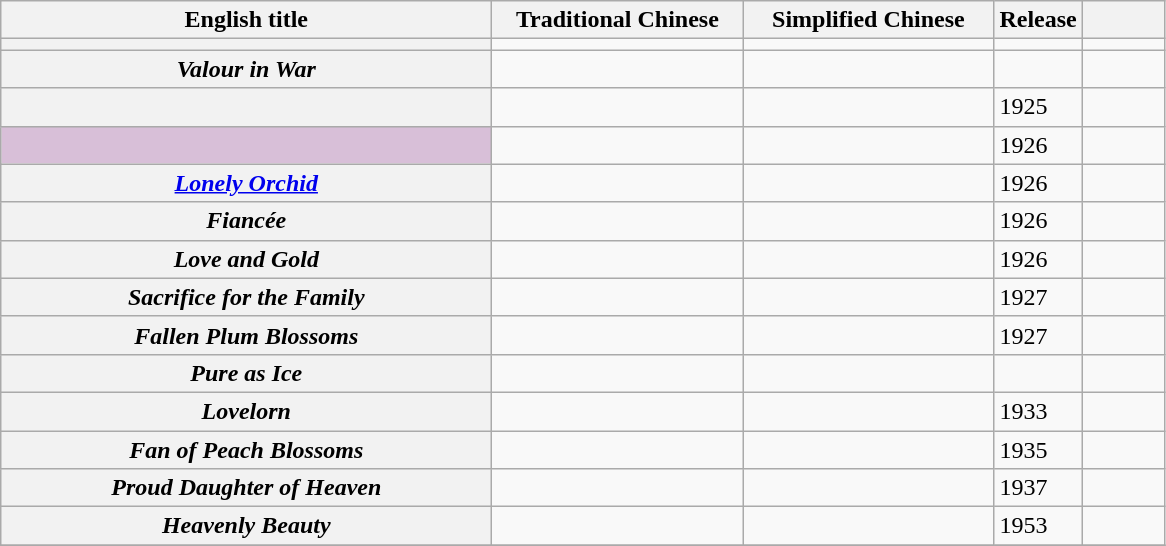<table class="wikitable plainrowheaders sortable" style="margin-right: 0;" style="text-align: center;">
<tr>
<th scope="col"  style="width:20em;">English title</th>
<th scope="col"  class="unsortable" style="width:10em;">Traditional Chinese</th>
<th scope="col"  class="unsortable" style="width:10em;">Simplified Chinese</th>
<th scope="col"  style="width:3em;">Release</th>
<th scope="col"  class="unsortable" style="width:3em;"></th>
</tr>
<tr>
<th scope="row"></th>
<td></td>
<td></td>
<td></td>
<td></td>
</tr>
<tr>
<th scope="row"><em>Valour in War</em></th>
<td></td>
<td></td>
<td></td>
<td></td>
</tr>
<tr>
<th scope="row"></th>
<td></td>
<td></td>
<td>1925</td>
<td></td>
</tr>
<tr>
<th scope="row" style="background-color: #D8BFD8;"> </th>
<td></td>
<td></td>
<td>1926</td>
<td></td>
</tr>
<tr>
<th scope="row"><em><a href='#'>Lonely Orchid</a></em></th>
<td></td>
<td></td>
<td>1926</td>
<td></td>
</tr>
<tr>
<th scope="row"><em>Fiancée</em></th>
<td></td>
<td></td>
<td>1926</td>
<td></td>
</tr>
<tr>
<th scope="row"><em>Love and Gold</em></th>
<td></td>
<td></td>
<td>1926</td>
<td></td>
</tr>
<tr>
<th scope="row"><em>Sacrifice for the Family</em></th>
<td></td>
<td></td>
<td>1927</td>
<td></td>
</tr>
<tr>
<th scope="row"><em>Fallen Plum Blossoms</em></th>
<td></td>
<td></td>
<td>1927</td>
<td></td>
</tr>
<tr>
<th scope="row"><em>Pure as Ice</em></th>
<td></td>
<td></td>
<td></td>
<td></td>
</tr>
<tr>
<th scope="row"><em>Lovelorn</em></th>
<td></td>
<td></td>
<td>1933</td>
<td></td>
</tr>
<tr>
<th scope="row"><em>Fan of Peach Blossoms</em></th>
<td></td>
<td></td>
<td>1935</td>
<td></td>
</tr>
<tr>
<th scope="row"><em>Proud Daughter of Heaven</em></th>
<td></td>
<td></td>
<td>1937</td>
<td></td>
</tr>
<tr>
<th scope="row"><em>Heavenly Beauty</em></th>
<td></td>
<td></td>
<td>1953</td>
<td></td>
</tr>
<tr>
</tr>
</table>
